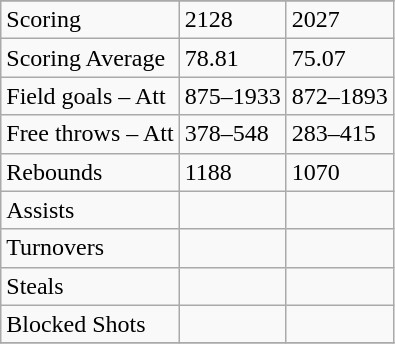<table class="wikitable">
<tr>
</tr>
<tr>
<td>Scoring</td>
<td>2128</td>
<td>2027</td>
</tr>
<tr>
<td>Scoring Average</td>
<td>78.81</td>
<td>75.07</td>
</tr>
<tr>
<td>Field goals – Att</td>
<td>875–1933</td>
<td>872–1893</td>
</tr>
<tr>
<td>Free throws – Att</td>
<td>378–548</td>
<td>283–415</td>
</tr>
<tr>
<td>Rebounds</td>
<td>1188</td>
<td>1070</td>
</tr>
<tr>
<td>Assists</td>
<td></td>
<td></td>
</tr>
<tr>
<td>Turnovers</td>
<td></td>
<td></td>
</tr>
<tr>
<td>Steals</td>
<td></td>
<td></td>
</tr>
<tr>
<td>Blocked Shots</td>
<td></td>
<td></td>
</tr>
<tr>
</tr>
</table>
